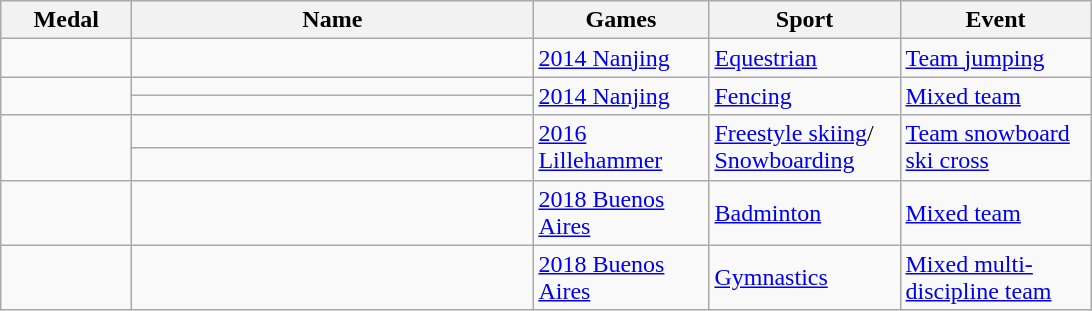<table class="wikitable sortable">
<tr>
<th style="width:5em;">Medal</th>
<th width=260>Name</th>
<th width=110>Games</th>
<th width=120>Sport</th>
<th width=120>Event</th>
</tr>
<tr>
<td></td>
<td></td>
<td><a href='#'>2014 Nanjing</a></td>
<td><a href='#'>Equestrian</a></td>
<td><a href='#'>Team jumping</a></td>
</tr>
<tr>
<td rowspan=2></td>
<td></td>
<td rowspan=2><a href='#'>2014 Nanjing</a></td>
<td rowspan=2><a href='#'>Fencing</a></td>
<td rowspan=2><a href='#'>Mixed team</a></td>
</tr>
<tr>
<td></td>
</tr>
<tr>
<td rowspan=2></td>
<td></td>
<td rowspan=2><a href='#'>2016 Lillehammer</a></td>
<td rowspan=2><a href='#'>Freestyle skiing</a>/<br><a href='#'>Snowboarding</a></td>
<td rowspan=2><a href='#'>Team snowboard ski cross</a></td>
</tr>
<tr>
<td></td>
</tr>
<tr>
<td></td>
<td></td>
<td><a href='#'>2018 Buenos Aires</a></td>
<td><a href='#'>Badminton</a></td>
<td><a href='#'>Mixed team</a></td>
</tr>
<tr>
<td></td>
<td></td>
<td><a href='#'>2018 Buenos Aires</a></td>
<td><a href='#'>Gymnastics</a></td>
<td><a href='#'>Mixed multi-discipline team</a></td>
</tr>
</table>
